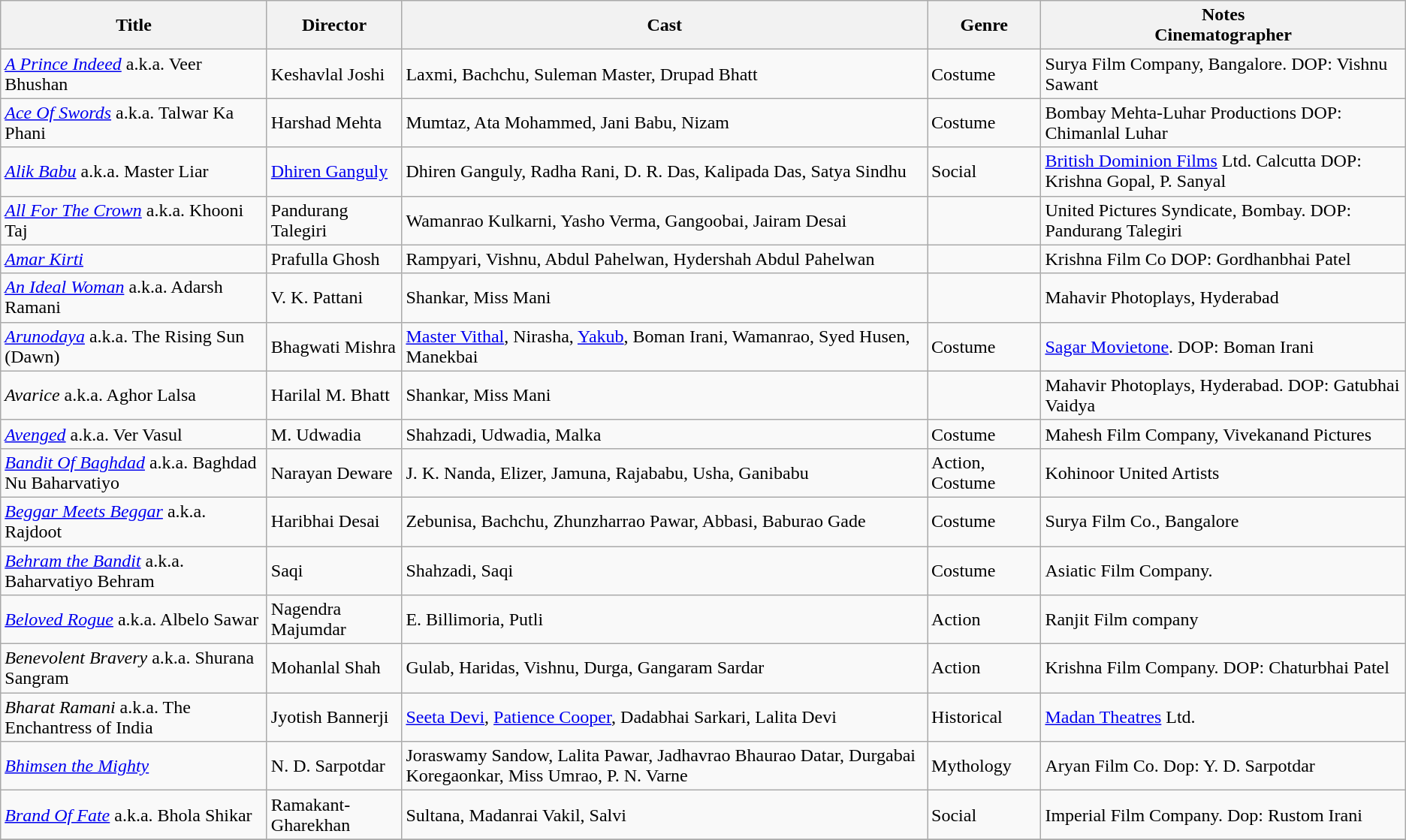<table class="wikitable">
<tr>
<th>Title</th>
<th>Director</th>
<th>Cast</th>
<th>Genre</th>
<th>Notes<br>Cinematographer</th>
</tr>
<tr>
<td><em><a href='#'>A Prince Indeed</a></em> a.k.a. Veer Bhushan</td>
<td>Keshavlal Joshi</td>
<td>Laxmi, Bachchu, Suleman Master, Drupad Bhatt</td>
<td>Costume</td>
<td>Surya Film Company, Bangalore. DOP: Vishnu Sawant</td>
</tr>
<tr>
<td><em><a href='#'>Ace Of Swords</a></em> a.k.a. Talwar Ka Phani</td>
<td>Harshad Mehta</td>
<td>Mumtaz, Ata Mohammed, Jani Babu, Nizam</td>
<td>Costume</td>
<td>Bombay Mehta-Luhar Productions DOP: Chimanlal Luhar</td>
</tr>
<tr>
<td><em><a href='#'>Alik Babu</a></em> a.k.a. Master Liar</td>
<td><a href='#'>Dhiren Ganguly</a></td>
<td>Dhiren Ganguly, Radha Rani, D. R. Das, Kalipada Das, Satya Sindhu</td>
<td>Social</td>
<td><a href='#'>British Dominion Films</a> Ltd. Calcutta DOP: Krishna Gopal, P. Sanyal</td>
</tr>
<tr>
<td><em><a href='#'>All For The Crown</a></em>  a.k.a. Khooni Taj</td>
<td>Pandurang Talegiri</td>
<td>Wamanrao Kulkarni, Yasho Verma, Gangoobai, Jairam Desai</td>
<td></td>
<td>United Pictures Syndicate, Bombay. DOP: Pandurang Talegiri</td>
</tr>
<tr>
<td><em><a href='#'>Amar Kirti</a></em></td>
<td>Prafulla Ghosh</td>
<td>Rampyari, Vishnu, Abdul Pahelwan, Hydershah  Abdul Pahelwan</td>
<td></td>
<td>Krishna Film Co DOP: Gordhanbhai Patel</td>
</tr>
<tr>
<td><em><a href='#'>An Ideal Woman</a></em>  a.k.a. Adarsh Ramani</td>
<td>V. K. Pattani</td>
<td>Shankar, Miss Mani</td>
<td></td>
<td>Mahavir Photoplays, Hyderabad</td>
</tr>
<tr>
<td><em><a href='#'>Arunodaya</a></em> a.k.a. The Rising Sun (Dawn)</td>
<td>Bhagwati Mishra</td>
<td><a href='#'>Master Vithal</a>, Nirasha, <a href='#'>Yakub</a>, Boman Irani, Wamanrao, Syed Husen, Manekbai</td>
<td>Costume</td>
<td><a href='#'>Sagar Movietone</a>. DOP: Boman Irani</td>
</tr>
<tr>
<td><em>Avarice</em> a.k.a. Aghor Lalsa</td>
<td>Harilal M. Bhatt</td>
<td>Shankar, Miss Mani</td>
<td></td>
<td>Mahavir Photoplays, Hyderabad. DOP: Gatubhai Vaidya</td>
</tr>
<tr>
<td><em><a href='#'>Avenged</a></em> a.k.a. Ver Vasul</td>
<td>M. Udwadia</td>
<td>Shahzadi, Udwadia, Malka</td>
<td>Costume</td>
<td>Mahesh Film Company, Vivekanand Pictures</td>
</tr>
<tr>
<td><em><a href='#'>Bandit Of Baghdad</a></em> a.k.a. Baghdad Nu Baharvatiyo</td>
<td>Narayan Deware</td>
<td>J. K. Nanda, Elizer, Jamuna, Rajababu, Usha, Ganibabu</td>
<td>Action, Costume</td>
<td>Kohinoor United Artists</td>
</tr>
<tr>
<td><em><a href='#'>Beggar Meets Beggar</a></em> a.k.a. Rajdoot</td>
<td>Haribhai Desai</td>
<td>Zebunisa, Bachchu, Zhunzharrao Pawar, Abbasi, Baburao Gade</td>
<td>Costume</td>
<td>Surya Film Co., Bangalore</td>
</tr>
<tr>
<td><em><a href='#'>Behram the Bandit</a></em> a.k.a. Baharvatiyo Behram</td>
<td>Saqi</td>
<td>Shahzadi, Saqi</td>
<td>Costume</td>
<td>Asiatic Film Company.</td>
</tr>
<tr>
<td><em><a href='#'>Beloved Rogue</a></em> a.k.a. Albelo Sawar</td>
<td>Nagendra Majumdar</td>
<td>E. Billimoria, Putli</td>
<td>Action</td>
<td>Ranjit Film company</td>
</tr>
<tr>
<td><em>Benevolent Bravery</em> a.k.a. Shurana Sangram</td>
<td>Mohanlal Shah</td>
<td>Gulab, Haridas, Vishnu, Durga, Gangaram Sardar</td>
<td>Action</td>
<td>Krishna Film Company. DOP: Chaturbhai Patel</td>
</tr>
<tr>
<td><em>Bharat Ramani</em> a.k.a. The Enchantress of India</td>
<td>Jyotish Bannerji</td>
<td><a href='#'>Seeta Devi</a>, <a href='#'>Patience Cooper</a>, Dadabhai Sarkari, Lalita Devi</td>
<td>Historical</td>
<td><a href='#'>Madan Theatres</a> Ltd.</td>
</tr>
<tr>
<td><em><a href='#'>Bhimsen the Mighty</a></em></td>
<td>N. D. Sarpotdar</td>
<td>Joraswamy Sandow, Lalita Pawar, Jadhavrao Bhaurao Datar, Durgabai Koregaonkar, Miss Umrao, P. N. Varne</td>
<td>Mythology</td>
<td>Aryan Film Co. Dop: Y. D. Sarpotdar</td>
</tr>
<tr>
<td><em><a href='#'>Brand Of Fate</a></em> a.k.a. Bhola Shikar</td>
<td>Ramakant-Gharekhan</td>
<td>Sultana, Madanrai Vakil, Salvi</td>
<td>Social</td>
<td>Imperial Film Company. Dop: Rustom Irani</td>
</tr>
<tr>
</tr>
</table>
